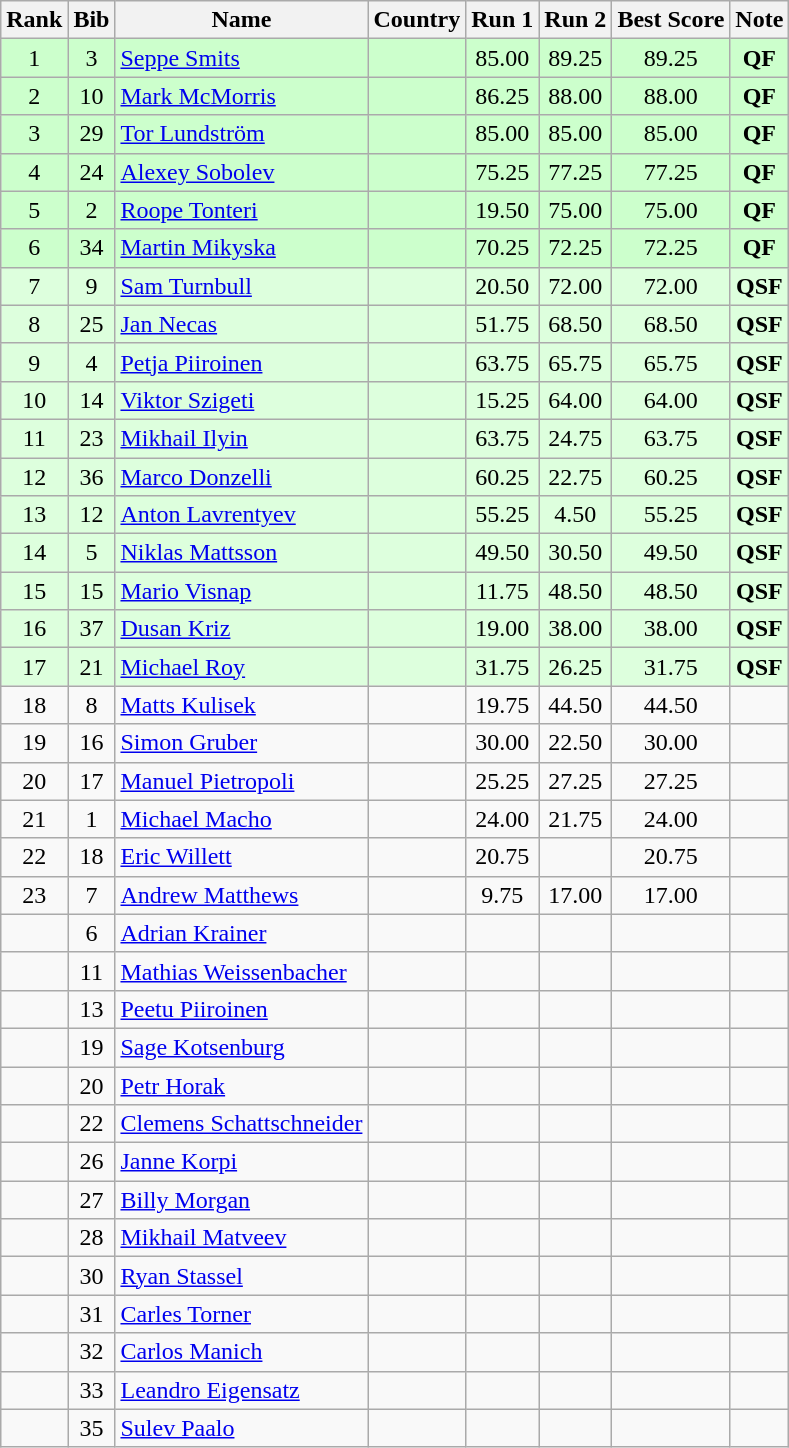<table class="wikitable sortable" style="text-align:center">
<tr>
<th>Rank</th>
<th>Bib</th>
<th>Name</th>
<th>Country</th>
<th>Run 1</th>
<th>Run 2</th>
<th>Best Score</th>
<th>Note</th>
</tr>
<tr bgcolor=ccffcc>
<td>1</td>
<td>3</td>
<td align=left><a href='#'>Seppe Smits</a></td>
<td align=left></td>
<td>85.00</td>
<td>89.25</td>
<td>89.25</td>
<td><strong>QF</strong></td>
</tr>
<tr bgcolor=ccffcc>
<td>2</td>
<td>10</td>
<td align=left><a href='#'>Mark McMorris</a></td>
<td align=left></td>
<td>86.25</td>
<td>88.00</td>
<td>88.00</td>
<td><strong>QF</strong></td>
</tr>
<tr bgcolor=ccffcc>
<td>3</td>
<td>29</td>
<td align=left><a href='#'>Tor Lundström</a></td>
<td align=left></td>
<td>85.00</td>
<td>85.00</td>
<td>85.00</td>
<td><strong>QF</strong></td>
</tr>
<tr bgcolor=ccffcc>
<td>4</td>
<td>24</td>
<td align=left><a href='#'>Alexey Sobolev</a></td>
<td align=left></td>
<td>75.25</td>
<td>77.25</td>
<td>77.25</td>
<td><strong>QF</strong></td>
</tr>
<tr bgcolor=ccffcc>
<td>5</td>
<td>2</td>
<td align=left><a href='#'>Roope Tonteri</a></td>
<td align=left></td>
<td>19.50</td>
<td>75.00</td>
<td>75.00</td>
<td><strong>QF</strong></td>
</tr>
<tr bgcolor=ccffcc>
<td>6</td>
<td>34</td>
<td align=left><a href='#'>Martin Mikyska</a></td>
<td align=left></td>
<td>70.25</td>
<td>72.25</td>
<td>72.25</td>
<td><strong>QF</strong></td>
</tr>
<tr bgcolor=ddffdd>
<td>7</td>
<td>9</td>
<td align=left><a href='#'>Sam Turnbull</a></td>
<td align=left></td>
<td>20.50</td>
<td>72.00</td>
<td>72.00</td>
<td><strong>QSF</strong></td>
</tr>
<tr bgcolor=ddffdd>
<td>8</td>
<td>25</td>
<td align=left><a href='#'>Jan Necas</a></td>
<td align=left></td>
<td>51.75</td>
<td>68.50</td>
<td>68.50</td>
<td><strong>QSF</strong></td>
</tr>
<tr bgcolor=ddffdd>
<td>9</td>
<td>4</td>
<td align=left><a href='#'>Petja Piiroinen</a></td>
<td align=left></td>
<td>63.75</td>
<td>65.75</td>
<td>65.75</td>
<td><strong>QSF</strong></td>
</tr>
<tr bgcolor=ddffdd>
<td>10</td>
<td>14</td>
<td align=left><a href='#'>Viktor Szigeti</a></td>
<td align=left></td>
<td>15.25</td>
<td>64.00</td>
<td>64.00</td>
<td><strong>QSF</strong></td>
</tr>
<tr bgcolor=ddffdd>
<td>11</td>
<td>23</td>
<td align=left><a href='#'>Mikhail Ilyin</a></td>
<td align=left></td>
<td>63.75</td>
<td>24.75</td>
<td>63.75</td>
<td><strong>QSF</strong></td>
</tr>
<tr bgcolor=ddffdd>
<td>12</td>
<td>36</td>
<td align=left><a href='#'>Marco Donzelli</a></td>
<td align=left></td>
<td>60.25</td>
<td>22.75</td>
<td>60.25</td>
<td><strong>QSF</strong></td>
</tr>
<tr bgcolor=ddffdd>
<td>13</td>
<td>12</td>
<td align=left><a href='#'>Anton Lavrentyev</a></td>
<td align=left></td>
<td>55.25</td>
<td>4.50</td>
<td>55.25</td>
<td><strong>QSF</strong></td>
</tr>
<tr bgcolor=ddffdd>
<td>14</td>
<td>5</td>
<td align=left><a href='#'>Niklas Mattsson</a></td>
<td align=left></td>
<td>49.50</td>
<td>30.50</td>
<td>49.50</td>
<td><strong>QSF</strong></td>
</tr>
<tr bgcolor=ddffdd>
<td>15</td>
<td>15</td>
<td align=left><a href='#'>Mario Visnap</a></td>
<td align=left></td>
<td>11.75</td>
<td>48.50</td>
<td>48.50</td>
<td><strong>QSF</strong></td>
</tr>
<tr bgcolor=ddffdd>
<td>16</td>
<td>37</td>
<td align=left><a href='#'>Dusan Kriz</a></td>
<td align=left></td>
<td>19.00</td>
<td>38.00</td>
<td>38.00</td>
<td><strong>QSF</strong></td>
</tr>
<tr bgcolor=ddffdd>
<td>17</td>
<td>21</td>
<td align=left><a href='#'>Michael Roy</a></td>
<td align=left></td>
<td>31.75</td>
<td>26.25</td>
<td>31.75</td>
<td><strong>QSF</strong></td>
</tr>
<tr>
<td>18</td>
<td>8</td>
<td align=left><a href='#'>Matts Kulisek</a></td>
<td align=left></td>
<td>19.75</td>
<td>44.50</td>
<td>44.50</td>
<td></td>
</tr>
<tr>
<td>19</td>
<td>16</td>
<td align=left><a href='#'>Simon Gruber</a></td>
<td align=left></td>
<td>30.00</td>
<td>22.50</td>
<td>30.00</td>
<td></td>
</tr>
<tr>
<td>20</td>
<td>17</td>
<td align=left><a href='#'>Manuel Pietropoli</a></td>
<td align=left></td>
<td>25.25</td>
<td>27.25</td>
<td>27.25</td>
<td></td>
</tr>
<tr>
<td>21</td>
<td>1</td>
<td align=left><a href='#'>Michael Macho</a></td>
<td align=left></td>
<td>24.00</td>
<td>21.75</td>
<td>24.00</td>
<td></td>
</tr>
<tr>
<td>22</td>
<td>18</td>
<td align=left><a href='#'>Eric Willett</a></td>
<td align=left></td>
<td>20.75</td>
<td></td>
<td>20.75</td>
<td></td>
</tr>
<tr>
<td>23</td>
<td>7</td>
<td align=left><a href='#'>Andrew Matthews</a></td>
<td align=left></td>
<td>9.75</td>
<td>17.00</td>
<td>17.00</td>
<td></td>
</tr>
<tr>
<td></td>
<td>6</td>
<td align=left><a href='#'>Adrian Krainer</a></td>
<td align=left></td>
<td></td>
<td></td>
<td></td>
<td></td>
</tr>
<tr>
<td></td>
<td>11</td>
<td align=left><a href='#'>Mathias Weissenbacher</a></td>
<td align=left></td>
<td></td>
<td></td>
<td></td>
<td></td>
</tr>
<tr>
<td></td>
<td>13</td>
<td align=left><a href='#'>Peetu Piiroinen</a></td>
<td align=left></td>
<td></td>
<td></td>
<td></td>
<td></td>
</tr>
<tr>
<td></td>
<td>19</td>
<td align=left><a href='#'>Sage Kotsenburg</a></td>
<td align=left></td>
<td></td>
<td></td>
<td></td>
<td></td>
</tr>
<tr>
<td></td>
<td>20</td>
<td align=left><a href='#'>Petr Horak</a></td>
<td align=left></td>
<td></td>
<td></td>
<td></td>
<td></td>
</tr>
<tr>
<td></td>
<td>22</td>
<td align=left><a href='#'>Clemens Schattschneider</a></td>
<td align=left></td>
<td></td>
<td></td>
<td></td>
<td></td>
</tr>
<tr>
<td></td>
<td>26</td>
<td align=left><a href='#'>Janne Korpi</a></td>
<td align=left></td>
<td></td>
<td></td>
<td></td>
<td></td>
</tr>
<tr>
<td></td>
<td>27</td>
<td align=left><a href='#'>Billy Morgan</a></td>
<td align=left></td>
<td></td>
<td></td>
<td></td>
<td></td>
</tr>
<tr>
<td></td>
<td>28</td>
<td align=left><a href='#'>Mikhail Matveev</a></td>
<td align=left></td>
<td></td>
<td></td>
<td></td>
<td></td>
</tr>
<tr>
<td></td>
<td>30</td>
<td align=left><a href='#'>Ryan Stassel</a></td>
<td align=left></td>
<td></td>
<td></td>
<td></td>
<td></td>
</tr>
<tr>
<td></td>
<td>31</td>
<td align=left><a href='#'>Carles Torner</a></td>
<td align=left></td>
<td></td>
<td></td>
<td></td>
<td></td>
</tr>
<tr>
<td></td>
<td>32</td>
<td align=left><a href='#'>Carlos Manich</a></td>
<td align=left></td>
<td></td>
<td></td>
<td></td>
<td></td>
</tr>
<tr>
<td></td>
<td>33</td>
<td align=left><a href='#'>Leandro Eigensatz</a></td>
<td align=left></td>
<td></td>
<td></td>
<td></td>
<td></td>
</tr>
<tr>
<td></td>
<td>35</td>
<td align=left><a href='#'>Sulev Paalo</a></td>
<td align=left></td>
<td></td>
<td></td>
<td></td>
<td></td>
</tr>
</table>
